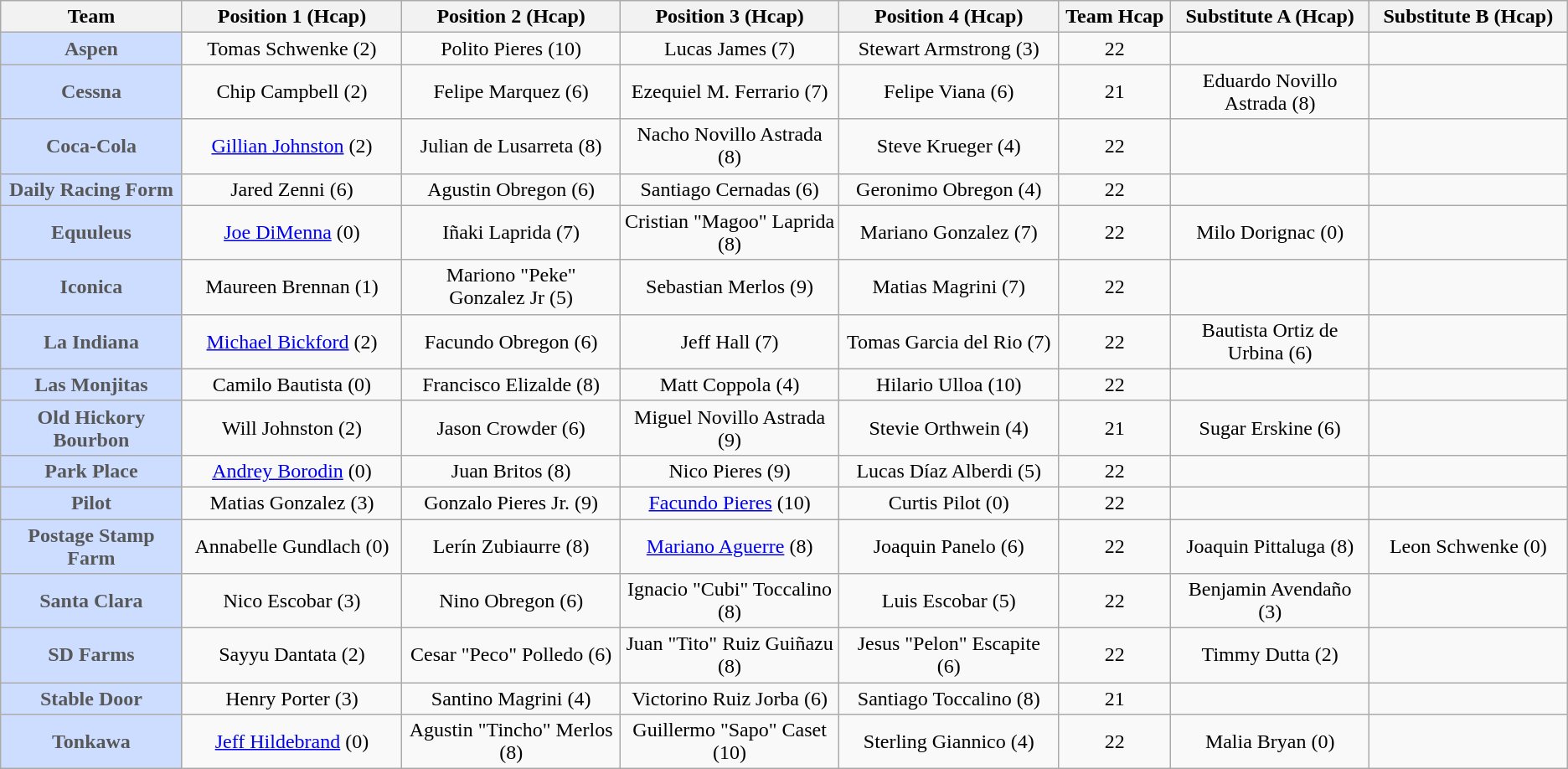<table class="wikitable sortable" style="text-align:center">
<tr>
<th width=150px>Team</th>
<th width=185px>Position 1 (Hcap)</th>
<th width=185px>Position 2 (Hcap)</th>
<th width=185px>Position 3 (Hcap)</th>
<th width=185px>Position 4 (Hcap)</th>
<th width=90px>Team Hcap</th>
<th width=165px>Substitute A (Hcap)</th>
<th width=165px>Substitute B (Hcap)</th>
</tr>
<tr>
<td style="background-color: #CDF; color: #585858"><strong>Aspen</strong></td>
<td>Tomas Schwenke (2)</td>
<td>Polito Pieres (10)</td>
<td>Lucas James (7)</td>
<td>Stewart Armstrong (3)</td>
<td>22</td>
<td></td>
<td></td>
</tr>
<tr>
<td style="background-color: #CDF; color: #585858"><strong>Cessna</strong></td>
<td>Chip Campbell (2)</td>
<td>Felipe Marquez (6)</td>
<td>Ezequiel M. Ferrario (7)</td>
<td>Felipe Viana (6)</td>
<td>21</td>
<td>Eduardo Novillo Astrada (8)</td>
<td></td>
</tr>
<tr>
<td style="background-color: #CDF; color: #585858"><strong>Coca-Cola</strong></td>
<td><a href='#'>Gillian Johnston</a> (2)</td>
<td>Julian de Lusarreta (8)</td>
<td>Nacho Novillo Astrada (8)</td>
<td>Steve Krueger (4)</td>
<td>22</td>
<td></td>
<td></td>
</tr>
<tr>
<td style="background-color: #CDF; color: #585858"><strong>Daily Racing Form</strong></td>
<td>Jared Zenni (6)</td>
<td>Agustin Obregon (6)</td>
<td>Santiago Cernadas (6)</td>
<td>Geronimo Obregon (4)</td>
<td>22</td>
<td></td>
<td></td>
</tr>
<tr>
<td style="background-color: #CDF; color: #585858"><strong>Equuleus</strong></td>
<td><a href='#'>Joe DiMenna</a> (0)</td>
<td>Iñaki Laprida (7)</td>
<td>Cristian "Magoo" Laprida (8)</td>
<td>Mariano Gonzalez (7)</td>
<td>22</td>
<td>Milo Dorignac (0)</td>
<td></td>
</tr>
<tr>
<td style="background-color: #CDF; color: #585858"><strong>Iconica</strong></td>
<td>Maureen Brennan (1)</td>
<td>Mariono "Peke" Gonzalez Jr (5)</td>
<td>Sebastian Merlos (9)</td>
<td>Matias Magrini (7)</td>
<td>22</td>
<td></td>
<td></td>
</tr>
<tr>
<td style="background-color: #CDF; color: #585858"><strong>La Indiana</strong></td>
<td><a href='#'>Michael Bickford</a> (2)</td>
<td>Facundo Obregon (6)</td>
<td>Jeff Hall (7)</td>
<td>Tomas Garcia del Rio (7)</td>
<td>22</td>
<td>Bautista Ortiz de Urbina (6)</td>
<td></td>
</tr>
<tr>
<td style="background-color: #CDF; color: #585858"><strong>Las Monjitas</strong></td>
<td>Camilo Bautista (0)</td>
<td>Francisco Elizalde (8)</td>
<td>Matt Coppola (4)</td>
<td>Hilario Ulloa (10)</td>
<td>22</td>
<td></td>
<td></td>
</tr>
<tr>
<td style="background-color: #CDF; color: #585858"><strong>Old Hickory Bourbon</strong></td>
<td>Will Johnston (2)</td>
<td>Jason Crowder (6)</td>
<td>Miguel Novillo Astrada (9)</td>
<td>Stevie Orthwein (4)</td>
<td>21</td>
<td>Sugar Erskine (6)</td>
<td></td>
</tr>
<tr>
<td style="background-color: #CDF; color: #585858"><strong>Park Place</strong></td>
<td><a href='#'>Andrey Borodin</a> (0)</td>
<td>Juan Britos (8)</td>
<td>Nico Pieres (9)</td>
<td>Lucas Díaz Alberdi (5)</td>
<td>22</td>
<td></td>
<td></td>
</tr>
<tr>
<td style="background-color: #CDF; color: #585858"><strong>Pilot</strong></td>
<td>Matias Gonzalez (3)</td>
<td>Gonzalo Pieres Jr. (9)</td>
<td><a href='#'>Facundo Pieres</a> (10)</td>
<td>Curtis Pilot (0)</td>
<td>22</td>
<td></td>
<td></td>
</tr>
<tr>
<td style="background-color: #CDF; color: #585858"><strong>Postage Stamp Farm</strong></td>
<td>Annabelle Gundlach (0)</td>
<td>Lerín Zubiaurre (8)</td>
<td><a href='#'>Mariano Aguerre</a> (8)</td>
<td>Joaquin Panelo (6)</td>
<td>22</td>
<td>Joaquin Pittaluga (8)</td>
<td>Leon Schwenke (0)</td>
</tr>
<tr>
<td style="background-color: #CDF; color: #585858"><strong>Santa Clara</strong></td>
<td>Nico Escobar (3)</td>
<td>Nino Obregon (6)</td>
<td>Ignacio "Cubi" Toccalino (8)</td>
<td>Luis Escobar (5)</td>
<td>22</td>
<td>Benjamin Avendaño (3)</td>
<td></td>
</tr>
<tr>
<td style="background-color: #CDF; color: #585858"><strong>SD Farms</strong></td>
<td>Sayyu Dantata (2)</td>
<td>Cesar "Peco" Polledo (6)</td>
<td>Juan "Tito" Ruiz Guiñazu (8)</td>
<td>Jesus "Pelon" Escapite (6)</td>
<td>22</td>
<td>Timmy Dutta (2)</td>
<td></td>
</tr>
<tr>
<td style="background-color: #CDF; color: #585858"><strong>Stable Door</strong></td>
<td>Henry Porter (3)</td>
<td>Santino Magrini (4)</td>
<td>Victorino Ruiz Jorba (6)</td>
<td>Santiago Toccalino (8)</td>
<td>21</td>
<td></td>
<td></td>
</tr>
<tr>
<td style="background-color: #CDF; color: #585858"><strong>Tonkawa</strong></td>
<td><a href='#'>Jeff Hildebrand</a> (0)</td>
<td>Agustin "Tincho" Merlos (8)</td>
<td>Guillermo "Sapo" Caset (10)</td>
<td>Sterling Giannico (4)</td>
<td>22</td>
<td>Malia Bryan (0)</td>
<td></td>
</tr>
</table>
